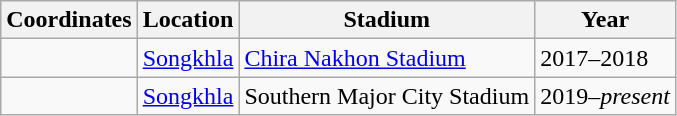<table class="wikitable sortable">
<tr>
<th>Coordinates</th>
<th>Location</th>
<th>Stadium</th>
<th>Year</th>
</tr>
<tr>
<td></td>
<td><a href='#'>Songkhla</a></td>
<td><a href='#'>Chira Nakhon Stadium</a></td>
<td>2017–2018</td>
</tr>
<tr>
<td></td>
<td><a href='#'>Songkhla</a></td>
<td>Southern Major City Stadium</td>
<td>2019–<em>present</em></td>
</tr>
</table>
